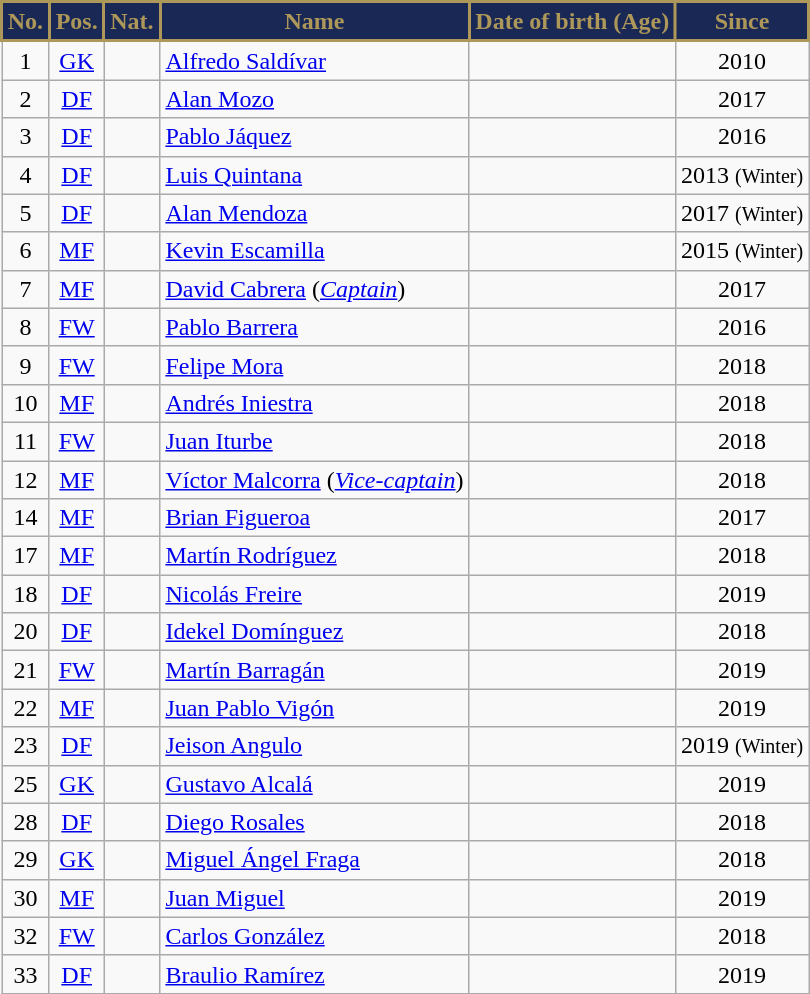<table class="wikitable" style="text-align:center; font-size:100%">
<tr>
<th style="background:#1A2855; color:#AD9759; border:2px solid #AD9759;" scope=col>No.</th>
<th style="background:#1A2855; color:#AD9759; border:2px solid #AD9759;" scope=col>Pos.</th>
<th style="background:#1A2855; color:#AD9759; border:2px solid #AD9759;" scope=col>Nat.</th>
<th style="background:#1A2855; color:#AD9759; border:2px solid #AD9759;" scope=col>Name</th>
<th style="background:#1A2855; color:#AD9759; border:2px solid #AD9759;" scope=col>Date of birth (Age)</th>
<th style="background:#1A2855; color:#AD9759; border:2px solid #AD9759;" scope=col>Since</th>
</tr>
<tr>
<td>1</td>
<td><a href='#'>GK</a></td>
<td></td>
<td align=left><a href='#'>Alfredo Saldívar</a></td>
<td></td>
<td>2010</td>
</tr>
<tr>
<td>2</td>
<td><a href='#'>DF</a></td>
<td></td>
<td align=left><a href='#'>Alan Mozo</a></td>
<td></td>
<td>2017</td>
</tr>
<tr>
<td>3</td>
<td><a href='#'>DF</a></td>
<td></td>
<td align=left><a href='#'>Pablo Jáquez</a></td>
<td></td>
<td>2016</td>
</tr>
<tr>
<td>4</td>
<td><a href='#'>DF</a></td>
<td></td>
<td align=left><a href='#'>Luis Quintana</a></td>
<td></td>
<td>2013 <small>(Winter)</small></td>
</tr>
<tr>
<td>5</td>
<td><a href='#'>DF</a></td>
<td></td>
<td align=left><a href='#'>Alan Mendoza</a></td>
<td></td>
<td>2017 <small>(Winter)</small></td>
</tr>
<tr>
<td>6</td>
<td><a href='#'>MF</a></td>
<td></td>
<td align=left><a href='#'>Kevin Escamilla</a></td>
<td></td>
<td>2015 <small>(Winter)</small></td>
</tr>
<tr>
<td>7</td>
<td><a href='#'>MF</a></td>
<td></td>
<td align=left><a href='#'>David Cabrera</a> (<em><a href='#'>Captain</a></em>)</td>
<td></td>
<td>2017</td>
</tr>
<tr>
<td>8</td>
<td><a href='#'>FW</a></td>
<td></td>
<td align=left><a href='#'>Pablo Barrera</a></td>
<td></td>
<td>2016</td>
</tr>
<tr>
<td>9</td>
<td><a href='#'>FW</a></td>
<td></td>
<td align=left><a href='#'>Felipe Mora</a></td>
<td></td>
<td>2018</td>
</tr>
<tr>
<td>10</td>
<td><a href='#'>MF</a></td>
<td></td>
<td align=left><a href='#'>Andrés Iniestra</a></td>
<td></td>
<td>2018</td>
</tr>
<tr>
<td>11</td>
<td><a href='#'>FW</a></td>
<td></td>
<td align=left><a href='#'>Juan Iturbe</a></td>
<td></td>
<td>2018</td>
</tr>
<tr>
<td>12</td>
<td><a href='#'>MF</a></td>
<td></td>
<td align=left><a href='#'>Víctor Malcorra</a> (<em><a href='#'>Vice-captain</a></em>)</td>
<td></td>
<td>2018</td>
</tr>
<tr>
<td>14</td>
<td><a href='#'>MF</a></td>
<td></td>
<td align=left><a href='#'>Brian Figueroa</a></td>
<td></td>
<td>2017</td>
</tr>
<tr>
<td>17</td>
<td><a href='#'>MF</a></td>
<td></td>
<td align=left><a href='#'>Martín Rodríguez</a></td>
<td></td>
<td>2018</td>
</tr>
<tr>
<td>18</td>
<td><a href='#'>DF</a></td>
<td></td>
<td align=left><a href='#'>Nicolás Freire</a></td>
<td></td>
<td>2019</td>
</tr>
<tr>
<td>20</td>
<td><a href='#'>DF</a></td>
<td></td>
<td align=left><a href='#'>Idekel Domínguez</a></td>
<td></td>
<td>2018</td>
</tr>
<tr>
<td>21</td>
<td><a href='#'>FW</a></td>
<td></td>
<td align=left><a href='#'>Martín Barragán</a></td>
<td></td>
<td>2019</td>
</tr>
<tr>
<td>22</td>
<td><a href='#'>MF</a></td>
<td></td>
<td align=left><a href='#'>Juan Pablo Vigón</a></td>
<td></td>
<td>2019</td>
</tr>
<tr>
<td>23</td>
<td><a href='#'>DF</a></td>
<td></td>
<td align=left><a href='#'>Jeison Angulo</a></td>
<td></td>
<td>2019 <small>(Winter)</small></td>
</tr>
<tr>
<td>25</td>
<td><a href='#'>GK</a></td>
<td></td>
<td align=left><a href='#'>Gustavo Alcalá</a></td>
<td></td>
<td>2019</td>
</tr>
<tr>
<td>28</td>
<td><a href='#'>DF</a></td>
<td></td>
<td align=left><a href='#'>Diego Rosales</a></td>
<td></td>
<td>2018</td>
</tr>
<tr>
<td>29</td>
<td><a href='#'>GK</a></td>
<td></td>
<td align=left><a href='#'>Miguel Ángel Fraga</a></td>
<td></td>
<td>2018</td>
</tr>
<tr>
<td>30</td>
<td><a href='#'>MF</a></td>
<td></td>
<td align=left><a href='#'>Juan Miguel</a></td>
<td></td>
<td>2019</td>
</tr>
<tr>
<td>32</td>
<td><a href='#'>FW</a></td>
<td></td>
<td align=left><a href='#'>Carlos González</a></td>
<td></td>
<td>2018</td>
</tr>
<tr>
<td>33</td>
<td><a href='#'>DF</a></td>
<td></td>
<td align=left><a href='#'>Braulio Ramírez</a></td>
<td></td>
<td>2019</td>
</tr>
<tr>
</tr>
</table>
